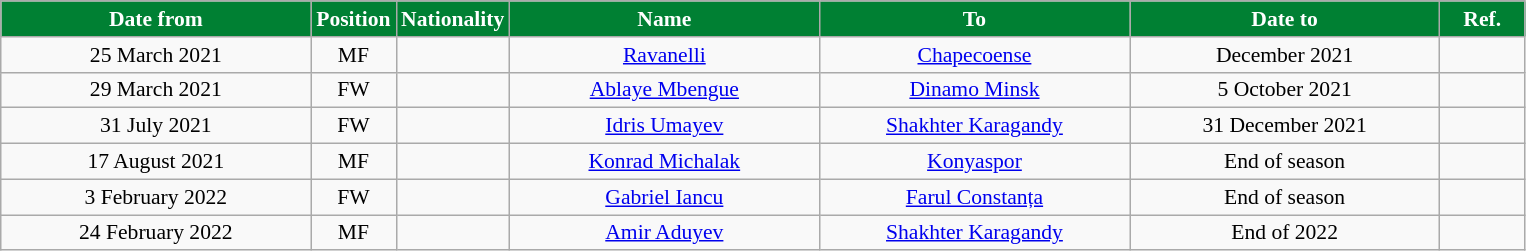<table class="wikitable" style="text-align:center; font-size:90%; ">
<tr>
<th style="background:#008033; color:white; width:200px;">Date from</th>
<th style="background:#008033; color:white; width:50px;">Position</th>
<th style="background:#008033; color:white; width:50px;">Nationality</th>
<th style="background:#008033; color:white; width:200px;">Name</th>
<th style="background:#008033; color:white; width:200px;">To</th>
<th style="background:#008033; color:white; width:200px;">Date to</th>
<th style="background:#008033; color:white; width:50px;">Ref.</th>
</tr>
<tr>
<td>25 March 2021</td>
<td>MF</td>
<td></td>
<td><a href='#'>Ravanelli</a></td>
<td><a href='#'>Chapecoense</a></td>
<td>December 2021</td>
<td></td>
</tr>
<tr>
<td>29 March 2021</td>
<td>FW</td>
<td></td>
<td><a href='#'>Ablaye Mbengue</a></td>
<td><a href='#'>Dinamo Minsk</a></td>
<td>5 October 2021</td>
<td></td>
</tr>
<tr>
<td>31 July 2021</td>
<td>FW</td>
<td></td>
<td><a href='#'>Idris Umayev</a></td>
<td><a href='#'>Shakhter Karagandy</a></td>
<td>31 December 2021</td>
<td></td>
</tr>
<tr>
<td>17 August 2021</td>
<td>MF</td>
<td></td>
<td><a href='#'>Konrad Michalak</a></td>
<td><a href='#'>Konyaspor</a></td>
<td>End of season</td>
<td></td>
</tr>
<tr>
<td>3 February 2022</td>
<td>FW</td>
<td></td>
<td><a href='#'>Gabriel Iancu</a></td>
<td><a href='#'>Farul Constanța</a></td>
<td>End of season</td>
<td></td>
</tr>
<tr>
<td>24 February 2022</td>
<td>MF</td>
<td></td>
<td><a href='#'>Amir Aduyev</a></td>
<td><a href='#'>Shakhter Karagandy</a></td>
<td>End of 2022</td>
<td></td>
</tr>
</table>
